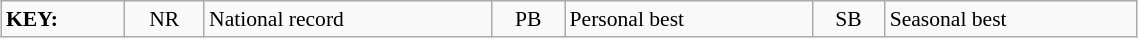<table class="wikitable" style="margin:0.5em auto; font-size:90%;position:relative;" width=60%>
<tr>
<td><strong>KEY:</strong></td>
<td align=center>NR</td>
<td>National record</td>
<td align=center>PB</td>
<td>Personal best</td>
<td align=center>SB</td>
<td>Seasonal best</td>
</tr>
</table>
